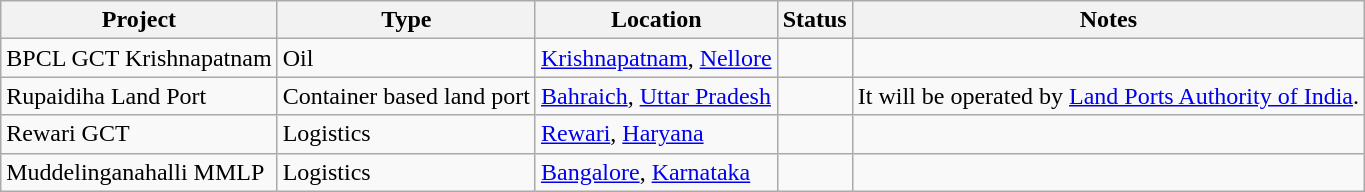<table class="wikitable sortable">
<tr>
<th>Project</th>
<th>Type</th>
<th>Location</th>
<th>Status</th>
<th>Notes</th>
</tr>
<tr>
<td>BPCL GCT Krishnapatnam</td>
<td>Oil</td>
<td><a href='#'>Krishnapatnam</a>, <a href='#'>Nellore</a></td>
<td></td>
<td></td>
</tr>
<tr>
<td>Rupaidiha Land Port</td>
<td>Container based land port</td>
<td><a href='#'>Bahraich</a>, <a href='#'>Uttar Pradesh</a></td>
<td></td>
<td> It will be operated by <a href='#'>Land Ports Authority of India</a>.</td>
</tr>
<tr>
<td>Rewari GCT</td>
<td>Logistics</td>
<td><a href='#'>Rewari</a>, <a href='#'>Haryana</a></td>
<td></td>
<td></td>
</tr>
<tr>
<td>Muddelinganahalli MMLP</td>
<td>Logistics</td>
<td><a href='#'>Bangalore</a>, <a href='#'>Karnataka</a></td>
<td></td>
<td></td>
</tr>
</table>
